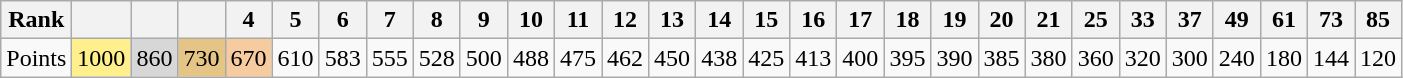<table class=wikitable>
<tr>
<th>Rank</th>
<th></th>
<th></th>
<th></th>
<th>4</th>
<th>5</th>
<th>6</th>
<th>7</th>
<th>8</th>
<th>9</th>
<th>10</th>
<th>11</th>
<th>12</th>
<th>13</th>
<th>14</th>
<th>15</th>
<th>16</th>
<th>17</th>
<th>18</th>
<th>19</th>
<th>20</th>
<th>21</th>
<th>25</th>
<th>33</th>
<th>37</th>
<th>49</th>
<th>61</th>
<th>73</th>
<th>85</th>
</tr>
<tr>
<td>Points</td>
<td style="background-color:#FFF08D;">1000</td>
<td style="background-color:#D7D7D8;">860</td>
<td style="background-color:#E5C585;">730</td>
<td style="background-color:#F6CBA0;">670</td>
<td>610</td>
<td>583</td>
<td>555</td>
<td>528</td>
<td>500</td>
<td>488</td>
<td>475</td>
<td>462</td>
<td>450</td>
<td>438</td>
<td>425</td>
<td>413</td>
<td>400</td>
<td>395</td>
<td>390</td>
<td>385</td>
<td>380</td>
<td>360</td>
<td>320</td>
<td>300</td>
<td>240</td>
<td>180</td>
<td>144</td>
<td>120</td>
</tr>
</table>
